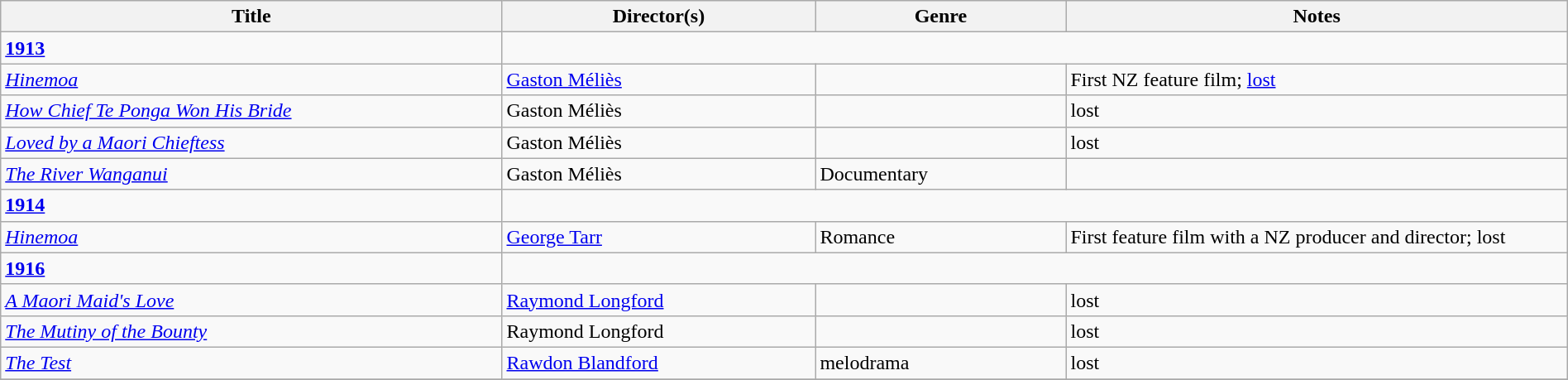<table class="wikitable" width= "100%">
<tr>
<th width=32%>Title</th>
<th width=20%>Director(s)</th>
<th width=16%>Genre</th>
<th width=32%>Notes</th>
</tr>
<tr>
<td><strong><a href='#'>1913</a></strong></td>
</tr>
<tr>
<td><em><a href='#'>Hinemoa</a></em></td>
<td><a href='#'>Gaston Méliès</a></td>
<td></td>
<td>First NZ feature film; <a href='#'>lost</a></td>
</tr>
<tr>
<td><em><a href='#'>How Chief Te Ponga Won His Bride</a></em></td>
<td>Gaston Méliès</td>
<td></td>
<td>lost</td>
</tr>
<tr>
<td><em><a href='#'>Loved by a Maori Chieftess</a></em></td>
<td>Gaston Méliès</td>
<td></td>
<td>lost</td>
</tr>
<tr>
<td><em><a href='#'>The River Wanganui</a></em></td>
<td>Gaston Méliès</td>
<td>Documentary</td>
<td></td>
</tr>
<tr>
<td><strong><a href='#'>1914</a></strong></td>
</tr>
<tr>
<td><em><a href='#'>Hinemoa</a></em></td>
<td><a href='#'>George Tarr</a></td>
<td>Romance</td>
<td>First feature film with a NZ producer and director; lost</td>
</tr>
<tr>
<td><strong><a href='#'>1916</a></strong></td>
</tr>
<tr>
<td><em><a href='#'>A Maori Maid's Love</a></em></td>
<td><a href='#'>Raymond Longford</a></td>
<td></td>
<td>lost</td>
</tr>
<tr>
<td><em><a href='#'>The Mutiny of the Bounty</a></em></td>
<td>Raymond Longford</td>
<td></td>
<td>lost</td>
</tr>
<tr>
<td><em><a href='#'>The Test</a></em></td>
<td><a href='#'>Rawdon Blandford</a></td>
<td>melodrama</td>
<td>lost</td>
</tr>
<tr>
</tr>
</table>
